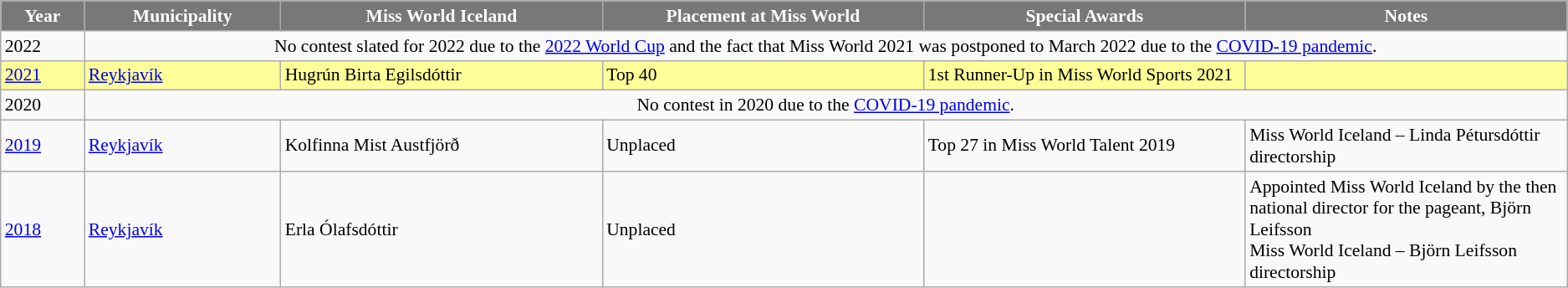<table class="wikitable " style="font-size: 90%;">
<tr>
<th width="60" style="background-color:#787878;color:#FFFFFF;">Year</th>
<th width="150" style="background-color:#787878;color:#FFFFFF;">Municipality</th>
<th width="250" style="background-color:#787878;color:#FFFFFF;">Miss World Iceland</th>
<th width="250" style="background-color:#787878;color:#FFFFFF;">Placement at Miss World</th>
<th width="250" style="background-color:#787878;color:#FFFFFF;">Special Awards</th>
<th width="250" style="background-color:#787878;color:#FFFFFF;">Notes</th>
</tr>
<tr>
<td>2022</td>
<td colspan=5 align=center>No contest slated for 2022 due to the <a href='#'>2022 World Cup</a> and the fact that Miss World 2021 was postponed to March 2022 due to the <a href='#'>COVID-19 pandemic</a>.</td>
</tr>
<tr style="background-color:#FFFF99;">
<td><a href='#'>2021</a></td>
<td><a href='#'>Reykjavík</a></td>
<td>Hugrún Birta Egilsdóttir</td>
<td>Top 40</td>
<td>1st Runner-Up in Miss World Sports 2021</td>
<td></td>
</tr>
<tr>
<td>2020</td>
<td colspan=5 align=center>No contest in 2020 due to the <a href='#'>COVID-19 pandemic</a>.</td>
</tr>
<tr>
<td><a href='#'>2019</a></td>
<td><a href='#'>Reykjavík</a></td>
<td>Kolfinna Mist Austfjörð</td>
<td>Unplaced</td>
<td>Top 27 in Miss World Talent 2019</td>
<td>Miss World Iceland – Linda Pétursdóttir directorship</td>
</tr>
<tr>
<td><a href='#'>2018</a></td>
<td><a href='#'>Reykjavík</a></td>
<td>Erla Ólafsdóttir</td>
<td>Unplaced</td>
<td></td>
<td>Appointed Miss World Iceland by the then national director for the pageant, Björn Leifsson<br>Miss World Iceland – Björn Leifsson directorship</td>
</tr>
</table>
